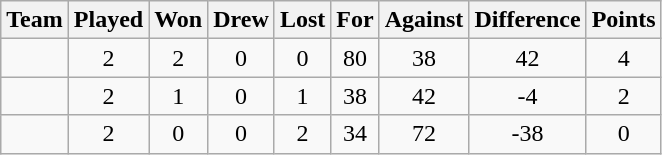<table class="wikitable" style="text-align:center">
<tr>
<th>Team</th>
<th>Played</th>
<th>Won</th>
<th>Drew</th>
<th>Lost</th>
<th>For</th>
<th>Against</th>
<th>Difference</th>
<th>Points</th>
</tr>
<tr>
<td align=left></td>
<td>2</td>
<td>2</td>
<td>0</td>
<td>0</td>
<td>80</td>
<td>38</td>
<td>42</td>
<td>4</td>
</tr>
<tr>
<td align=left></td>
<td>2</td>
<td>1</td>
<td>0</td>
<td>1</td>
<td>38</td>
<td>42</td>
<td>-4</td>
<td>2</td>
</tr>
<tr>
<td align=left></td>
<td>2</td>
<td>0</td>
<td>0</td>
<td>2</td>
<td>34</td>
<td>72</td>
<td>-38</td>
<td>0</td>
</tr>
</table>
